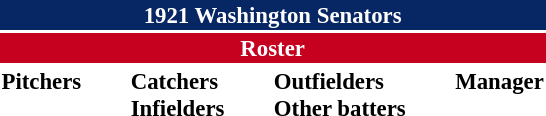<table class="toccolours" style="font-size: 95%;">
<tr>
<th colspan="10" style="background-color: #072764; color: white; text-align: center;">1921 Washington Senators</th>
</tr>
<tr>
<td colspan="10" style="background-color: #c6011f; color: white; text-align: center;"><strong>Roster</strong></td>
</tr>
<tr>
<td valign="top"><strong>Pitchers</strong><br>












</td>
<td width="25px"></td>
<td valign="top"><strong>Catchers</strong><br>



<strong>Infielders</strong>






</td>
<td width="25px"></td>
<td valign="top"><strong>Outfielders</strong><br>






<strong>Other batters</strong>
</td>
<td width="25px"></td>
<td valign="top"><strong>Manager</strong><br></td>
</tr>
</table>
